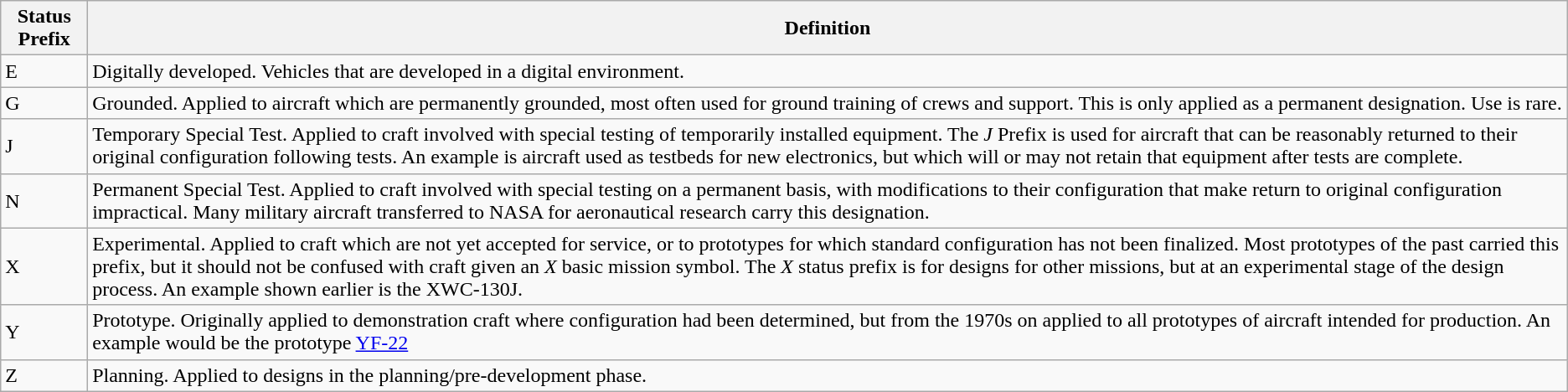<table class="wikitable">
<tr>
<th>Status Prefix</th>
<th>Definition</th>
</tr>
<tr>
<td>E</td>
<td>Digitally developed. Vehicles that are developed in a digital environment.</td>
</tr>
<tr>
<td>G</td>
<td>Grounded. Applied to aircraft which are permanently grounded, most often used for ground training of crews and support. This is only applied as a permanent designation. Use is rare.</td>
</tr>
<tr>
<td>J</td>
<td>Temporary Special Test. Applied to craft involved with special testing of temporarily installed equipment. The <em>J</em> Prefix is used for aircraft that can be reasonably returned to their original configuration following tests. An example is aircraft used as testbeds for new electronics, but which will or may not retain that equipment after tests are complete.</td>
</tr>
<tr>
<td>N</td>
<td>Permanent Special Test. Applied to craft involved with special testing on a permanent basis, with modifications to their configuration that make return to original configuration impractical. Many military aircraft transferred to NASA for aeronautical research carry this designation.</td>
</tr>
<tr>
<td>X</td>
<td>Experimental. Applied to craft which are not yet accepted for service, or to prototypes for which standard configuration has not been finalized. Most prototypes of the past carried this prefix, but it should not be confused with craft given an <em>X</em> basic mission symbol. The <em>X</em> status prefix is for designs for other missions, but at an experimental stage of the design process. An example shown earlier is the XWC-130J.</td>
</tr>
<tr>
<td>Y</td>
<td>Prototype. Originally applied to demonstration craft where configuration had been determined, but from the 1970s on applied to all prototypes of aircraft intended for production. An example would be the prototype <a href='#'>YF-22</a></td>
</tr>
<tr>
<td>Z</td>
<td>Planning. Applied to designs in the planning/pre-development phase.</td>
</tr>
</table>
